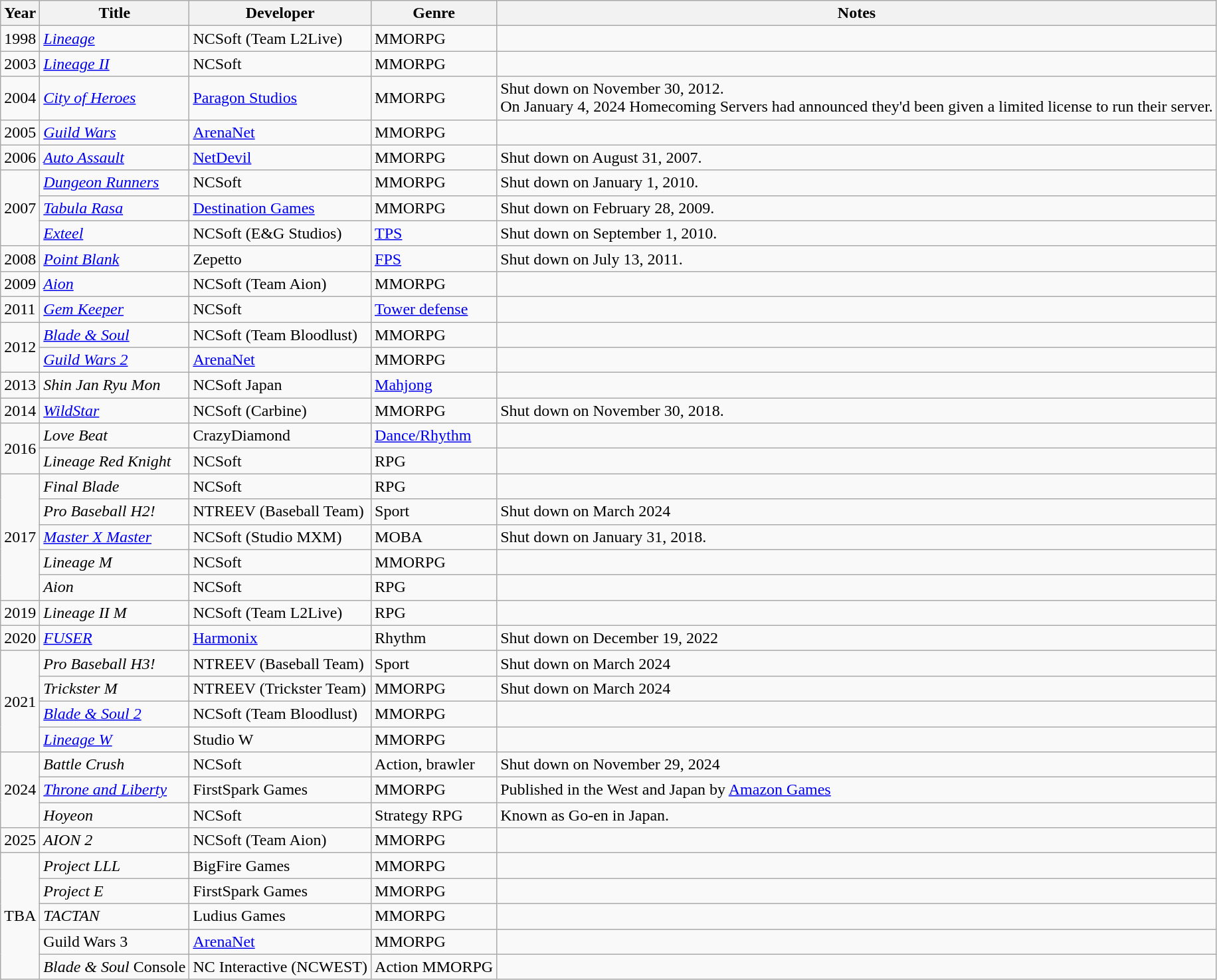<table class="wikitable sortable">
<tr>
<th scope="col">Year</th>
<th scope="col">Title</th>
<th scope="col">Developer</th>
<th scope="col">Genre</th>
<th scope="col">Notes</th>
</tr>
<tr>
<td>1998</td>
<td><em><a href='#'>Lineage</a></em></td>
<td>NCSoft (Team L2Live)</td>
<td>MMORPG</td>
<td></td>
</tr>
<tr>
<td>2003</td>
<td><em><a href='#'>Lineage II</a></em></td>
<td>NCSoft</td>
<td>MMORPG</td>
<td></td>
</tr>
<tr>
<td>2004</td>
<td><em><a href='#'>City of Heroes</a></em></td>
<td><a href='#'>Paragon Studios</a></td>
<td>MMORPG</td>
<td>Shut down on November 30, 2012.<br>On January 4, 2024 Homecoming Servers had announced they'd been given a limited license to run their server.</td>
</tr>
<tr>
<td>2005</td>
<td><em><a href='#'>Guild Wars</a></em></td>
<td><a href='#'>ArenaNet</a></td>
<td>MMORPG</td>
<td></td>
</tr>
<tr>
<td>2006</td>
<td><em><a href='#'>Auto Assault</a></em></td>
<td><a href='#'>NetDevil</a></td>
<td>MMORPG</td>
<td>Shut down on August 31, 2007.</td>
</tr>
<tr>
<td rowspan="3">2007</td>
<td><em><a href='#'>Dungeon Runners</a></em></td>
<td>NCSoft</td>
<td>MMORPG</td>
<td>Shut down on January 1, 2010.</td>
</tr>
<tr>
<td><em><a href='#'>Tabula Rasa</a></em></td>
<td><a href='#'>Destination Games</a></td>
<td>MMORPG</td>
<td>Shut down on February 28, 2009.</td>
</tr>
<tr>
<td><em><a href='#'>Exteel</a></em></td>
<td>NCSoft (E&G Studios)</td>
<td><a href='#'>TPS</a></td>
<td>Shut down on September 1, 2010.</td>
</tr>
<tr>
<td>2008</td>
<td><em><a href='#'>Point Blank</a></em></td>
<td>Zepetto</td>
<td><a href='#'>FPS</a></td>
<td>Shut down on July 13, 2011.</td>
</tr>
<tr>
<td>2009</td>
<td><em><a href='#'>Aion</a></em></td>
<td>NCSoft (Team Aion)</td>
<td>MMORPG</td>
<td></td>
</tr>
<tr>
<td>2011</td>
<td><em><a href='#'>Gem Keeper</a></em></td>
<td>NCSoft</td>
<td><a href='#'>Tower defense</a></td>
<td></td>
</tr>
<tr>
<td rowspan="2">2012</td>
<td><em><a href='#'>Blade & Soul</a></em></td>
<td>NCSoft (Team Bloodlust)</td>
<td>MMORPG</td>
<td></td>
</tr>
<tr>
<td><em><a href='#'>Guild Wars 2</a></em></td>
<td><a href='#'>ArenaNet</a></td>
<td>MMORPG</td>
<td></td>
</tr>
<tr>
<td>2013</td>
<td><em>Shin Jan Ryu Mon</em></td>
<td>NCSoft Japan</td>
<td><a href='#'>Mahjong</a></td>
<td></td>
</tr>
<tr>
<td>2014</td>
<td><em><a href='#'>WildStar</a></em></td>
<td>NCSoft (Carbine)</td>
<td>MMORPG</td>
<td>Shut down on November 30, 2018.</td>
</tr>
<tr>
<td rowspan="2">2016</td>
<td><em>Love Beat</em></td>
<td>CrazyDiamond</td>
<td><a href='#'>Dance/Rhythm</a></td>
<td></td>
</tr>
<tr>
<td><em>Lineage Red Knight</em></td>
<td>NCSoft</td>
<td>RPG</td>
<td></td>
</tr>
<tr>
<td rowspan="5">2017</td>
<td><em>Final Blade</em></td>
<td>NCSoft</td>
<td>RPG</td>
<td></td>
</tr>
<tr>
<td><em>Pro Baseball H2!</em></td>
<td>NTREEV (Baseball Team)</td>
<td>Sport</td>
<td>Shut down on March 2024</td>
</tr>
<tr>
<td><em><a href='#'>Master X Master</a></em></td>
<td>NCSoft (Studio MXM)</td>
<td>MOBA</td>
<td>Shut down on January 31, 2018.</td>
</tr>
<tr>
<td><em>Lineage M</em></td>
<td>NCSoft</td>
<td>MMORPG</td>
<td></td>
</tr>
<tr>
<td><em>Aion</em></td>
<td>NCSoft</td>
<td>RPG</td>
<td></td>
</tr>
<tr>
<td>2019</td>
<td><em>Lineage II M</em></td>
<td>NCSoft (Team L2Live)</td>
<td>RPG</td>
<td></td>
</tr>
<tr>
<td>2020</td>
<td><em><a href='#'>FUSER</a></em></td>
<td><a href='#'>Harmonix</a></td>
<td>Rhythm</td>
<td>Shut down on December 19, 2022</td>
</tr>
<tr>
<td rowspan="4">2021</td>
<td><em>Pro Baseball H3!</em></td>
<td>NTREEV (Baseball Team)</td>
<td>Sport</td>
<td>Shut down on March 2024</td>
</tr>
<tr>
<td><em>Trickster M</em></td>
<td>NTREEV (Trickster Team)</td>
<td>MMORPG</td>
<td>Shut down on March 2024</td>
</tr>
<tr>
<td><em><a href='#'>Blade & Soul 2</a></em></td>
<td>NCSoft (Team Bloodlust)</td>
<td>MMORPG</td>
<td></td>
</tr>
<tr>
<td><em><a href='#'>Lineage W</a></em></td>
<td>Studio W</td>
<td>MMORPG</td>
<td></td>
</tr>
<tr>
<td rowspan="3">2024</td>
<td><em>Battle Crush</em></td>
<td>NCSoft</td>
<td>Action, brawler</td>
<td>Shut down on November 29, 2024</td>
</tr>
<tr>
<td><em><a href='#'>Throne and Liberty</a></em></td>
<td>FirstSpark Games</td>
<td>MMORPG</td>
<td>Published in the West and Japan by <a href='#'>Amazon Games</a></td>
</tr>
<tr>
<td><em>Hoyeon</em></td>
<td>NCSoft</td>
<td>Strategy RPG</td>
<td>Known as Go-en in Japan.</td>
</tr>
<tr>
<td rowspan="1">2025</td>
<td><em>AION 2</em></td>
<td>NCSoft (Team Aion)</td>
<td>MMORPG</td>
<td></td>
</tr>
<tr>
<td rowspan="5">TBA</td>
<td><em>Project LLL</em></td>
<td>BigFire Games</td>
<td>MMORPG</td>
<td></td>
</tr>
<tr>
<td><em>Project E</em></td>
<td>FirstSpark Games</td>
<td>MMORPG</td>
<td></td>
</tr>
<tr>
<td><em>TACTAN</em></td>
<td>Ludius Games</td>
<td>MMORPG</td>
<td></td>
</tr>
<tr>
<td>Guild Wars 3</td>
<td><a href='#'>ArenaNet</a></td>
<td>MMORPG</td>
<td></td>
</tr>
<tr>
<td><em>Blade & Soul</em> Console</td>
<td>NC Interactive (NCWEST)</td>
<td>Action MMORPG</td>
<td></td>
</tr>
</table>
